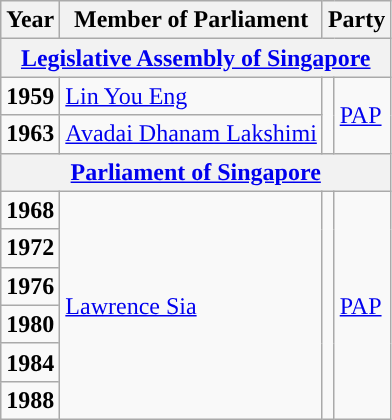<table class="wikitable">
<tr>
<th>Year</th>
<th>Member of Parliament</th>
<th colspan="2">Party</th>
</tr>
<tr>
<th colspan="4"><a href='#'>Legislative Assembly of Singapore</a></th>
</tr>
<tr>
<td><strong>1959</strong></td>
<td><a href='#'>Lin You Eng</a></td>
<td rowspan="2"></td>
<td rowspan="2"><a href='#'>PAP</a></td>
</tr>
<tr>
<td><strong>1963</strong></td>
<td><a href='#'>Avadai Dhanam Lakshimi</a></td>
</tr>
<tr>
<th colspan="4"><a href='#'>Parliament of Singapore</a></th>
</tr>
<tr>
<td><strong>1968</strong></td>
<td rowspan="6"><a href='#'>Lawrence Sia</a></td>
<td rowspan="6"></td>
<td rowspan="6"><a href='#'>PAP</a></td>
</tr>
<tr>
<td><strong>1972</strong></td>
</tr>
<tr>
<td><strong>1976</strong></td>
</tr>
<tr>
<td><strong>1980</strong></td>
</tr>
<tr>
<td><strong>1984</strong></td>
</tr>
<tr>
<td><strong>1988</strong></td>
</tr>
</table>
